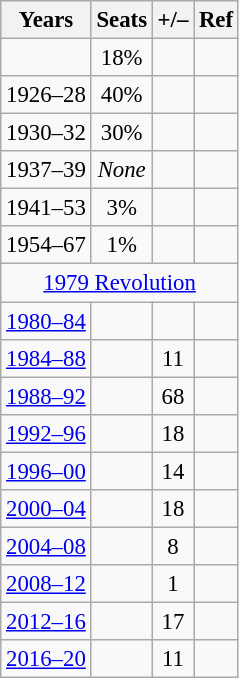<table class="wikitable" style="font-size:95%;text-align:center;">
<tr>
<th>Years</th>
<th>Seats</th>
<th>+/–</th>
<th>Ref</th>
</tr>
<tr>
<td></td>
<td>18%</td>
<td></td>
<td></td>
</tr>
<tr>
<td>1926–28</td>
<td>40%</td>
<td></td>
<td></td>
</tr>
<tr>
<td>1930–32</td>
<td>30%</td>
<td></td>
<td></td>
</tr>
<tr>
<td>1937–39</td>
<td><em>None</em></td>
<td></td>
<td></td>
</tr>
<tr>
<td>1941–53</td>
<td>3%</td>
<td></td>
<td></td>
</tr>
<tr>
<td>1954–67</td>
<td>1%</td>
<td></td>
<td></td>
</tr>
<tr>
<td align=center colspan="4"><a href='#'>1979 Revolution</a></td>
</tr>
<tr>
<td><a href='#'>1980–84</a></td>
<td></td>
<td></td>
<td></td>
</tr>
<tr>
<td><a href='#'>1984–88</a></td>
<td></td>
<td> 11</td>
<td></td>
</tr>
<tr>
<td><a href='#'>1988–92</a></td>
<td></td>
<td> 68</td>
<td></td>
</tr>
<tr>
<td><a href='#'>1992–96</a></td>
<td></td>
<td> 18</td>
<td></td>
</tr>
<tr>
<td><a href='#'>1996–00</a></td>
<td></td>
<td> 14</td>
<td></td>
</tr>
<tr>
<td><a href='#'>2000–04</a></td>
<td></td>
<td> 18</td>
<td></td>
</tr>
<tr>
<td><a href='#'>2004–08</a></td>
<td></td>
<td> 8</td>
<td></td>
</tr>
<tr>
<td><a href='#'>2008–12</a></td>
<td></td>
<td> 1</td>
<td></td>
</tr>
<tr>
<td><a href='#'>2012–16</a></td>
<td></td>
<td> 17</td>
<td></td>
</tr>
<tr>
<td><a href='#'>2016–20</a></td>
<td></td>
<td> 11</td>
<td></td>
</tr>
</table>
